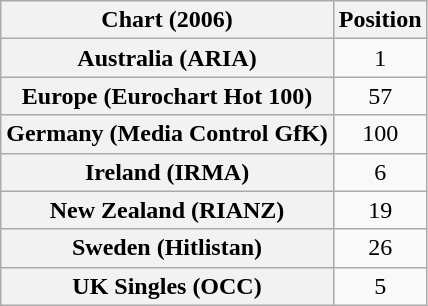<table class="wikitable sortable plainrowheaders" style="text-align:center">
<tr>
<th scope="col">Chart (2006)</th>
<th scope="col">Position</th>
</tr>
<tr>
<th scope="row">Australia (ARIA)</th>
<td>1</td>
</tr>
<tr>
<th scope="row">Europe (Eurochart Hot 100)</th>
<td>57</td>
</tr>
<tr>
<th scope="row">Germany (Media Control GfK)</th>
<td>100</td>
</tr>
<tr>
<th scope="row">Ireland (IRMA)</th>
<td>6</td>
</tr>
<tr>
<th scope="row">New Zealand (RIANZ)</th>
<td>19</td>
</tr>
<tr>
<th scope="row">Sweden (Hitlistan)</th>
<td align="center">26</td>
</tr>
<tr>
<th scope="row">UK Singles (OCC)</th>
<td align="center">5</td>
</tr>
</table>
